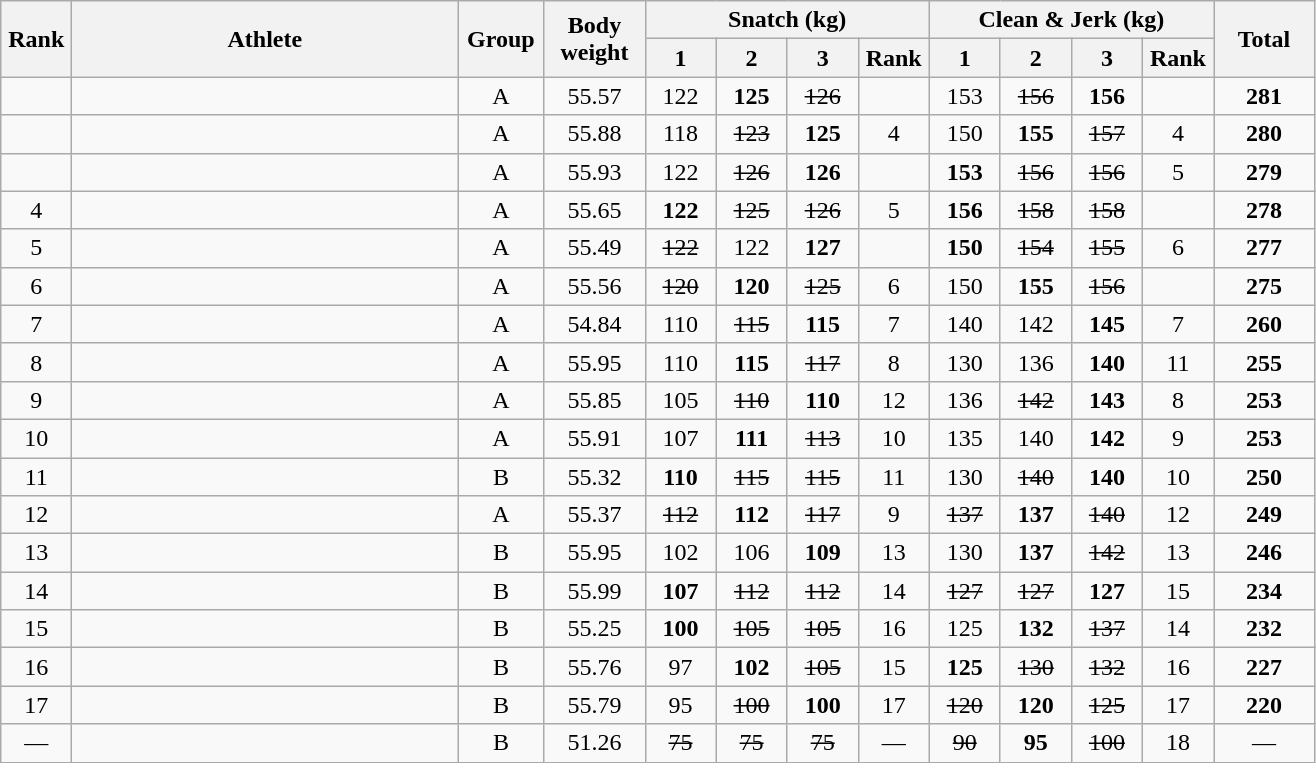<table class = "wikitable" style="text-align:center;">
<tr>
<th rowspan=2 width=40>Rank</th>
<th rowspan=2 width=250>Athlete</th>
<th rowspan=2 width=50>Group</th>
<th rowspan=2 width=60>Body weight</th>
<th colspan=4>Snatch (kg)</th>
<th colspan=4>Clean & Jerk (kg)</th>
<th rowspan=2 width=60>Total</th>
</tr>
<tr>
<th width=40>1</th>
<th width=40>2</th>
<th width=40>3</th>
<th width=40>Rank</th>
<th width=40>1</th>
<th width=40>2</th>
<th width=40>3</th>
<th width=40>Rank</th>
</tr>
<tr>
<td></td>
<td align=left></td>
<td>A</td>
<td>55.57</td>
<td>122</td>
<td><strong>125</strong></td>
<td><s>126 </s></td>
<td></td>
<td>153</td>
<td><s>156 </s></td>
<td><strong>156</strong></td>
<td></td>
<td><strong>281</strong></td>
</tr>
<tr>
<td></td>
<td align=left></td>
<td>A</td>
<td>55.88</td>
<td>118</td>
<td><s>123 </s></td>
<td><strong>125</strong></td>
<td>4</td>
<td>150</td>
<td><strong>155</strong></td>
<td><s>157 </s></td>
<td>4</td>
<td><strong>280</strong></td>
</tr>
<tr>
<td></td>
<td align=left></td>
<td>A</td>
<td>55.93</td>
<td>122</td>
<td><s>126 </s></td>
<td><strong>126</strong></td>
<td></td>
<td><strong>153</strong></td>
<td><s>156 </s></td>
<td><s>156 </s></td>
<td>5</td>
<td><strong>279</strong></td>
</tr>
<tr>
<td>4</td>
<td align=left></td>
<td>A</td>
<td>55.65</td>
<td><strong>122</strong></td>
<td><s>125 </s></td>
<td><s>126 </s></td>
<td>5</td>
<td><strong>156</strong></td>
<td><s>158 </s></td>
<td><s>158 </s></td>
<td></td>
<td><strong>278</strong></td>
</tr>
<tr>
<td>5</td>
<td align=left></td>
<td>A</td>
<td>55.49</td>
<td><s>122 </s></td>
<td>122</td>
<td><strong>127</strong></td>
<td></td>
<td><strong>150</strong></td>
<td><s>154 </s></td>
<td><s>155 </s></td>
<td>6</td>
<td><strong>277</strong></td>
</tr>
<tr>
<td>6</td>
<td align=left></td>
<td>A</td>
<td>55.56</td>
<td><s>120 </s></td>
<td><strong>120</strong></td>
<td><s>125 </s></td>
<td>6</td>
<td>150</td>
<td><strong>155</strong></td>
<td><s>156 </s></td>
<td></td>
<td><strong>275</strong></td>
</tr>
<tr>
<td>7</td>
<td align=left></td>
<td>A</td>
<td>54.84</td>
<td>110</td>
<td><s>115 </s></td>
<td><strong>115</strong></td>
<td>7</td>
<td>140</td>
<td>142</td>
<td><strong>145</strong></td>
<td>7</td>
<td><strong>260</strong></td>
</tr>
<tr>
<td>8</td>
<td align=left></td>
<td>A</td>
<td>55.95</td>
<td>110</td>
<td><strong>115</strong></td>
<td><s>117 </s></td>
<td>8</td>
<td>130</td>
<td>136</td>
<td><strong>140</strong></td>
<td>11</td>
<td><strong>255</strong></td>
</tr>
<tr>
<td>9</td>
<td align=left></td>
<td>A</td>
<td>55.85</td>
<td>105</td>
<td><s>110 </s></td>
<td><strong>110</strong></td>
<td>12</td>
<td>136</td>
<td><s>142 </s></td>
<td><strong>143</strong></td>
<td>8</td>
<td><strong>253</strong></td>
</tr>
<tr>
<td>10</td>
<td align=left></td>
<td>A</td>
<td>55.91</td>
<td>107</td>
<td><strong>111</strong></td>
<td><s>113 </s></td>
<td>10</td>
<td>135</td>
<td>140</td>
<td><strong>142</strong></td>
<td>9</td>
<td><strong>253</strong></td>
</tr>
<tr>
<td>11</td>
<td align=left></td>
<td>B</td>
<td>55.32</td>
<td><strong>110</strong></td>
<td><s>115 </s></td>
<td><s>115 </s></td>
<td>11</td>
<td>130</td>
<td><s>140 </s></td>
<td><strong>140</strong></td>
<td>10</td>
<td><strong>250</strong></td>
</tr>
<tr>
<td>12</td>
<td align=left></td>
<td>A</td>
<td>55.37</td>
<td><s>112 </s></td>
<td><strong>112</strong></td>
<td><s>117 </s></td>
<td>9</td>
<td><s>137 </s></td>
<td><strong>137</strong></td>
<td><s>140 </s></td>
<td>12</td>
<td><strong>249</strong></td>
</tr>
<tr>
<td>13</td>
<td align=left></td>
<td>B</td>
<td>55.95</td>
<td>102</td>
<td>106</td>
<td><strong>109</strong></td>
<td>13</td>
<td>130</td>
<td><strong>137</strong></td>
<td><s>142 </s></td>
<td>13</td>
<td><strong>246</strong></td>
</tr>
<tr>
<td>14</td>
<td align=left></td>
<td>B</td>
<td>55.99</td>
<td><strong>107</strong></td>
<td><s>112 </s></td>
<td><s>112 </s></td>
<td>14</td>
<td><s>127 </s></td>
<td><s>127 </s></td>
<td><strong>127</strong></td>
<td>15</td>
<td><strong>234</strong></td>
</tr>
<tr>
<td>15</td>
<td align=left></td>
<td>B</td>
<td>55.25</td>
<td><strong>100</strong></td>
<td><s>105 </s></td>
<td><s>105 </s></td>
<td>16</td>
<td>125</td>
<td><strong>132</strong></td>
<td><s>137 </s></td>
<td>14</td>
<td><strong>232</strong></td>
</tr>
<tr>
<td>16</td>
<td align=left></td>
<td>B</td>
<td>55.76</td>
<td>97</td>
<td><strong>102</strong></td>
<td><s>105 </s></td>
<td>15</td>
<td><strong>125</strong></td>
<td><s>130 </s></td>
<td><s>132 </s></td>
<td>16</td>
<td><strong>227</strong></td>
</tr>
<tr>
<td>17</td>
<td align=left></td>
<td>B</td>
<td>55.79</td>
<td>95</td>
<td><s>100 </s></td>
<td><strong>100</strong></td>
<td>17</td>
<td><s>120 </s></td>
<td><strong>120</strong></td>
<td><s>125 </s></td>
<td>17</td>
<td><strong>220</strong></td>
</tr>
<tr>
<td>—</td>
<td align=left></td>
<td>B</td>
<td>51.26</td>
<td><s>75 </s></td>
<td><s>75 </s></td>
<td><s>75 </s></td>
<td>—</td>
<td><s>90 </s></td>
<td><strong>95</strong></td>
<td><s>100 </s></td>
<td>18</td>
<td>—</td>
</tr>
</table>
